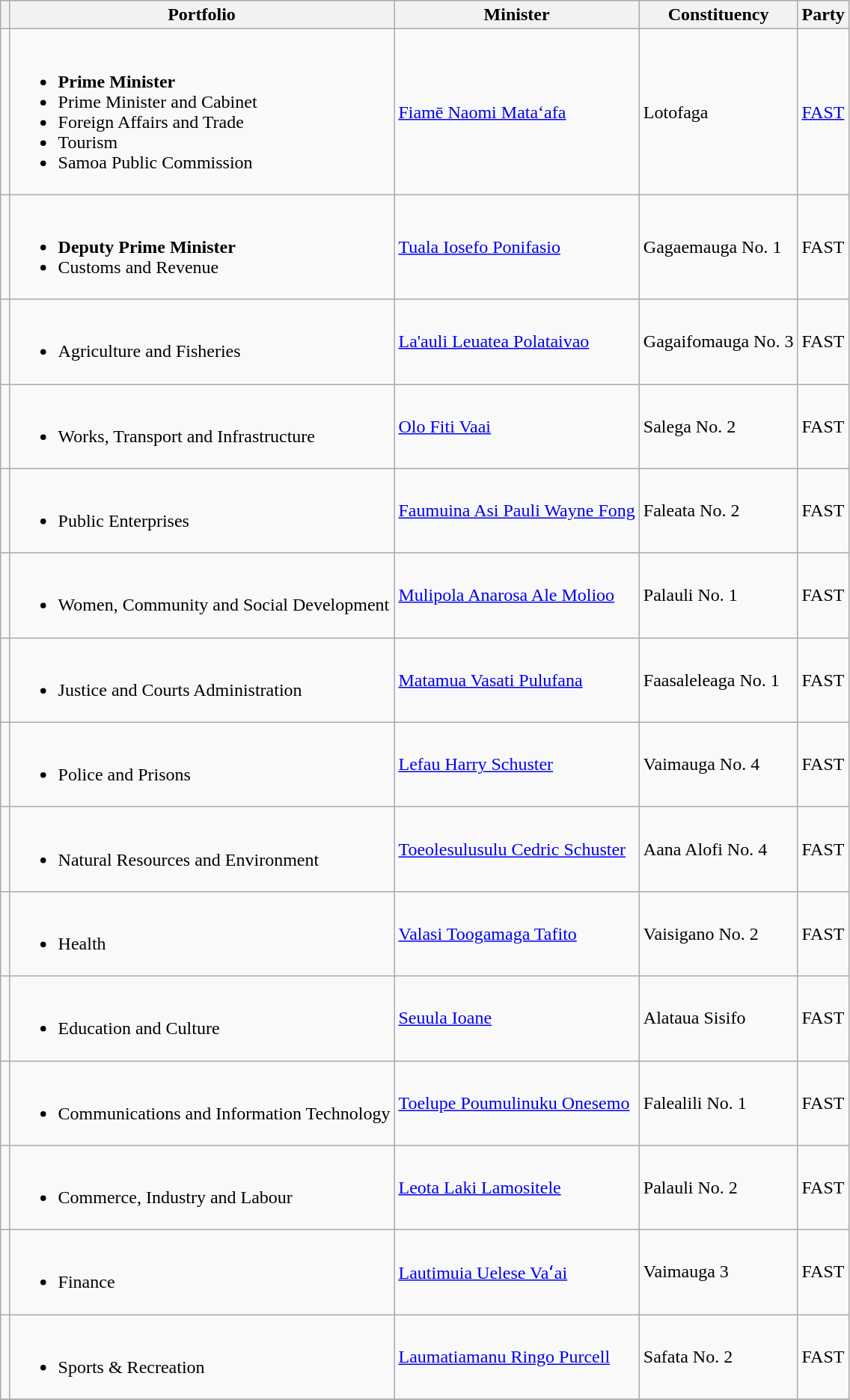<table class="wikitable">
<tr>
<th width="1%"></th>
<th>Portfolio</th>
<th>Minister</th>
<th>Constituency</th>
<th>Party</th>
</tr>
<tr>
<td bgcolor=></td>
<td><br><ul><li><strong>Prime Minister</strong></li><li>Prime Minister and Cabinet</li><li>Foreign Affairs and Trade</li><li>Tourism</li><li>Samoa Public Commission</li></ul></td>
<td><a href='#'>Fiamē Naomi Mata‘afa</a></td>
<td>Lotofaga</td>
<td><a href='#'>FAST</a></td>
</tr>
<tr>
<td bgcolor=></td>
<td><br><ul><li><strong>Deputy Prime Minister</strong></li><li>Customs and Revenue</li></ul></td>
<td><a href='#'>Tuala Iosefo Ponifasio</a></td>
<td>Gagaemauga No. 1</td>
<td>FAST</td>
</tr>
<tr>
<td bgcolor=></td>
<td><br><ul><li>Agriculture and Fisheries</li></ul></td>
<td><a href='#'>La'auli Leuatea Polataivao</a></td>
<td>Gagaifomauga No. 3</td>
<td>FAST</td>
</tr>
<tr>
<td bgcolor=></td>
<td><br><ul><li>Works, Transport and Infrastructure</li></ul></td>
<td><a href='#'>Olo Fiti Vaai</a></td>
<td>Salega No. 2</td>
<td>FAST</td>
</tr>
<tr>
<td bgcolor=></td>
<td><br><ul><li>Public Enterprises</li></ul></td>
<td><a href='#'>Faumuina Asi Pauli Wayne Fong</a></td>
<td>Faleata No. 2</td>
<td>FAST</td>
</tr>
<tr>
<td bgcolor=></td>
<td><br><ul><li>Women, Community and Social Development</li></ul></td>
<td><a href='#'>Mulipola Anarosa Ale Molioo</a></td>
<td>Palauli No. 1</td>
<td>FAST</td>
</tr>
<tr>
<td bgcolor=></td>
<td><br><ul><li>Justice and Courts Administration</li></ul></td>
<td><a href='#'>Matamua Vasati Pulufana</a></td>
<td>Faasaleleaga No. 1</td>
<td>FAST</td>
</tr>
<tr>
<td bgcolor=></td>
<td><br><ul><li>Police and Prisons</li></ul></td>
<td><a href='#'>Lefau Harry Schuster</a></td>
<td>Vaimauga No. 4</td>
<td>FAST</td>
</tr>
<tr>
<td bgcolor=></td>
<td><br><ul><li>Natural Resources and Environment</li></ul></td>
<td><a href='#'>Toeolesulusulu Cedric Schuster</a></td>
<td>Aana Alofi No. 4</td>
<td>FAST</td>
</tr>
<tr>
<td bgcolor=></td>
<td><br><ul><li>Health</li></ul></td>
<td><a href='#'>Valasi Toogamaga Tafito</a></td>
<td>Vaisigano No. 2</td>
<td>FAST</td>
</tr>
<tr>
<td bgcolor=></td>
<td><br><ul><li>Education and Culture</li></ul></td>
<td><a href='#'>Seuula Ioane</a></td>
<td>Alataua Sisifo</td>
<td>FAST</td>
</tr>
<tr>
<td bgcolor=></td>
<td><br><ul><li>Communications and Information Technology</li></ul></td>
<td><a href='#'>Toelupe Poumulinuku Onesemo</a></td>
<td>Falealili No. 1</td>
<td>FAST</td>
</tr>
<tr>
<td bgcolor=></td>
<td><br><ul><li>Commerce, Industry and Labour</li></ul></td>
<td><a href='#'>Leota Laki Lamositele</a></td>
<td>Palauli No. 2</td>
<td>FAST</td>
</tr>
<tr>
<td bgcolor=></td>
<td><br><ul><li>Finance</li></ul></td>
<td><a href='#'>Lautimuia Uelese Vaʻai</a></td>
<td>Vaimauga 3</td>
<td>FAST</td>
</tr>
<tr>
<td bgcolor=></td>
<td><br><ul><li>Sports & Recreation</li></ul></td>
<td><a href='#'>Laumatiamanu Ringo Purcell</a></td>
<td>Safata No. 2</td>
<td>FAST</td>
</tr>
<tr>
</tr>
</table>
